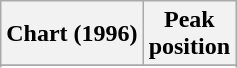<table class="wikitable sortable">
<tr>
<th>Chart (1996)</th>
<th>Peak<br>position</th>
</tr>
<tr>
</tr>
<tr>
</tr>
</table>
